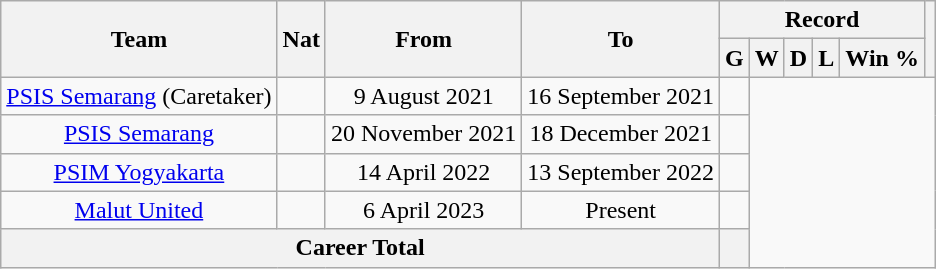<table class="wikitable" tyle="text-align: center">
<tr>
<th rowspan="2">Team</th>
<th rowspan="2">Nat</th>
<th rowspan="2">From</th>
<th rowspan="2">To</th>
<th colspan="5">Record</th>
<th rowspan="2"></th>
</tr>
<tr>
<th>G</th>
<th>W</th>
<th>D</th>
<th>L</th>
<th>Win %</th>
</tr>
<tr>
<td align="center"><a href='#'>PSIS Semarang</a> (Caretaker)</td>
<td></td>
<td align="center">9 August 2021</td>
<td align="center">16 September 2021<br></td>
<td></td>
</tr>
<tr>
<td align="center"><a href='#'>PSIS Semarang</a></td>
<td></td>
<td align="center">20 November 2021</td>
<td align="center">18 December 2021<br></td>
<td></td>
</tr>
<tr>
<td align="center"><a href='#'>PSIM Yogyakarta</a></td>
<td></td>
<td align="center">14 April 2022</td>
<td align="center">13 September 2022<br></td>
<td></td>
</tr>
<tr>
<td align="center"><a href='#'>Malut United</a></td>
<td></td>
<td align="center">6 April 2023</td>
<td align="center">Present<br></td>
<td></td>
</tr>
<tr>
<th colspan="4">Career Total<br></th>
<th></th>
</tr>
</table>
